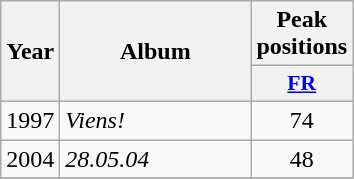<table class="wikitable">
<tr>
<th align="center" rowspan="2" width="10">Year</th>
<th align="center" rowspan="2" width="120">Album</th>
<th align="center" colspan="1" width="30">Peak positions</th>
</tr>
<tr>
<th scope="col" style="width:3em;font-size:90%;"><a href='#'>FR</a><br></th>
</tr>
<tr>
<td align="center" rowspan="1">1997</td>
<td><em>Viens!</em></td>
<td align="center">74</td>
</tr>
<tr>
<td align="center" rowspan="1">2004</td>
<td><em>28.05.04</em></td>
<td align="center">48</td>
</tr>
<tr>
</tr>
</table>
